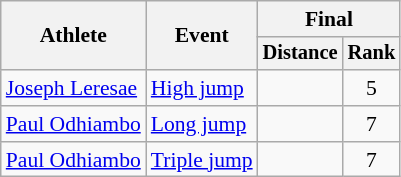<table class=wikitable style=font-size:90%>
<tr>
<th rowspan=2>Athlete</th>
<th rowspan=2>Event</th>
<th colspan=2>Final</th>
</tr>
<tr style=font-size:95%>
<th>Distance</th>
<th>Rank</th>
</tr>
<tr align=center>
<td align=left><a href='#'>Joseph Leresae</a></td>
<td align=left><a href='#'>High jump</a></td>
<td></td>
<td>5</td>
</tr>
<tr align=center>
<td align=left><a href='#'>Paul Odhiambo</a></td>
<td align=left><a href='#'>Long jump</a></td>
<td></td>
<td>7</td>
</tr>
<tr align=center>
<td align=left><a href='#'>Paul Odhiambo</a></td>
<td align=left><a href='#'>Triple jump</a></td>
<td></td>
<td>7</td>
</tr>
</table>
